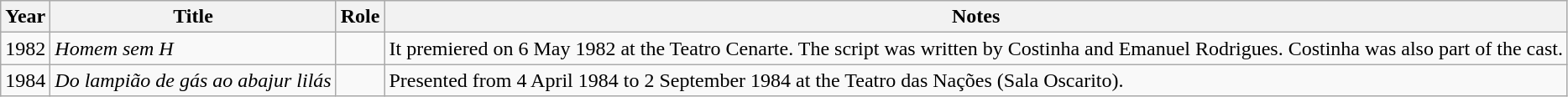<table class="wikitable sortable">
<tr>
<th>Year</th>
<th>Title</th>
<th>Role</th>
<th class="unsortable">Notes</th>
</tr>
<tr>
<td>1982</td>
<td><em>Homem sem H</em></td>
<td></td>
<td>It premiered on 6 May 1982 at the Teatro Cenarte. The script was written by Costinha and Emanuel Rodrigues. Costinha was also part of the cast.</td>
</tr>
<tr>
<td>1984</td>
<td><em>Do lampião de gás ao abajur lilás</em></td>
<td></td>
<td>Presented from 4 April 1984 to 2 September 1984 at the Teatro das Nações (Sala Oscarito).</td>
</tr>
</table>
